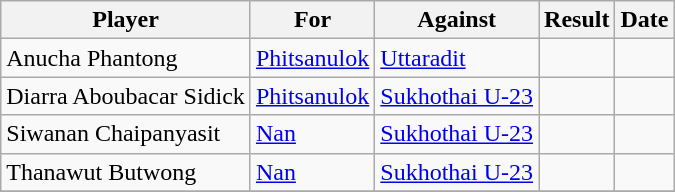<table class="wikitable sortable">
<tr>
<th>Player</th>
<th>For</th>
<th>Against</th>
<th align=center>Result</th>
<th>Date</th>
</tr>
<tr>
<td> Anucha Phantong</td>
<td><a href='#'>Phitsanulok</a></td>
<td><a href='#'>Uttaradit</a></td>
<td></td>
<td></td>
</tr>
<tr>
<td> Diarra Aboubacar Sidick</td>
<td><a href='#'>Phitsanulok</a></td>
<td><a href='#'>Sukhothai U-23</a></td>
<td></td>
<td></td>
</tr>
<tr>
<td> Siwanan Chaipanyasit</td>
<td><a href='#'>Nan</a></td>
<td><a href='#'>Sukhothai U-23</a></td>
<td></td>
<td></td>
</tr>
<tr>
<td> Thanawut Butwong</td>
<td><a href='#'>Nan</a></td>
<td><a href='#'>Sukhothai U-23</a></td>
<td></td>
<td></td>
</tr>
<tr>
</tr>
</table>
